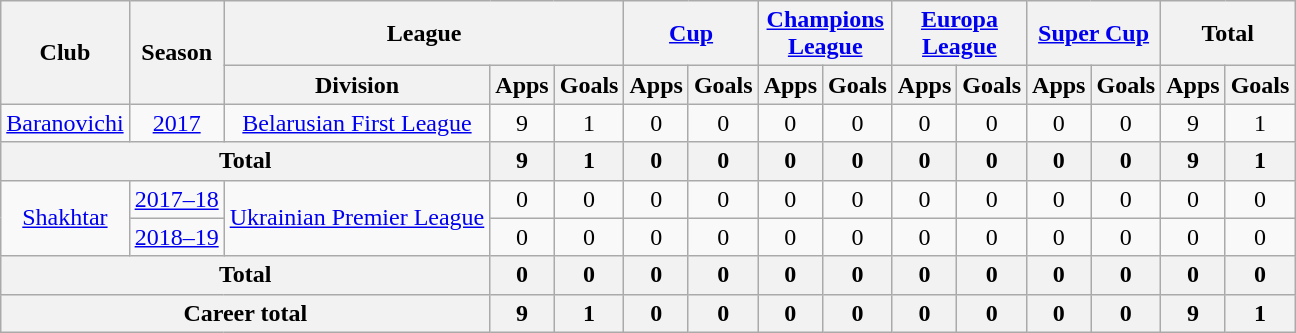<table class="wikitable" style="text-align:center">
<tr>
<th rowspan="2">Club</th>
<th rowspan="2">Season</th>
<th colspan="3">League</th>
<th colspan="2"><a href='#'>Cup</a></th>
<th colspan="2"><a href='#'>Champions<br>League</a></th>
<th colspan="2"><a href='#'>Europa<br>League</a></th>
<th colspan="2"><a href='#'>Super Cup</a></th>
<th colspan="2">Total</th>
</tr>
<tr>
<th>Division</th>
<th>Apps</th>
<th>Goals</th>
<th>Apps</th>
<th>Goals</th>
<th>Apps</th>
<th>Goals</th>
<th>Apps</th>
<th>Goals</th>
<th>Apps</th>
<th>Goals</th>
<th>Apps</th>
<th>Goals</th>
</tr>
<tr>
<td><a href='#'>Baranovichi</a></td>
<td><a href='#'>2017</a></td>
<td><a href='#'>Belarusian First League</a></td>
<td>9</td>
<td>1</td>
<td>0</td>
<td>0</td>
<td>0</td>
<td>0</td>
<td>0</td>
<td>0</td>
<td>0</td>
<td>0</td>
<td>9</td>
<td>1</td>
</tr>
<tr>
<th colspan="3">Total</th>
<th>9</th>
<th>1</th>
<th>0</th>
<th>0</th>
<th>0</th>
<th>0</th>
<th>0</th>
<th>0</th>
<th>0</th>
<th>0</th>
<th>9</th>
<th>1</th>
</tr>
<tr>
<td rowspan="2"><a href='#'>Shakhtar</a></td>
<td><a href='#'>2017–18</a></td>
<td rowspan="2"><a href='#'>Ukrainian Premier League</a></td>
<td>0</td>
<td>0</td>
<td>0</td>
<td>0</td>
<td>0</td>
<td>0</td>
<td>0</td>
<td>0</td>
<td>0</td>
<td>0</td>
<td>0</td>
<td>0</td>
</tr>
<tr>
<td><a href='#'>2018–19</a></td>
<td>0</td>
<td>0</td>
<td>0</td>
<td>0</td>
<td>0</td>
<td>0</td>
<td>0</td>
<td>0</td>
<td>0</td>
<td>0</td>
<td>0</td>
<td>0</td>
</tr>
<tr>
<th colspan="3">Total</th>
<th>0</th>
<th>0</th>
<th>0</th>
<th>0</th>
<th>0</th>
<th>0</th>
<th>0</th>
<th>0</th>
<th>0</th>
<th>0</th>
<th>0</th>
<th>0</th>
</tr>
<tr>
<th colspan="3">Career total</th>
<th>9</th>
<th>1</th>
<th>0</th>
<th>0</th>
<th>0</th>
<th>0</th>
<th>0</th>
<th>0</th>
<th>0</th>
<th>0</th>
<th>9</th>
<th>1</th>
</tr>
</table>
